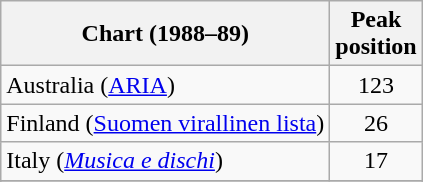<table class="wikitable sortable">
<tr>
<th>Chart (1988–89)</th>
<th>Peak<br>position</th>
</tr>
<tr>
<td scope="row">Australia (<a href='#'>ARIA</a>)</td>
<td align=center>123</td>
</tr>
<tr>
<td>Finland (<a href='#'>Suomen virallinen lista</a>)</td>
<td align=center>26</td>
</tr>
<tr>
<td>Italy (<em><a href='#'>Musica e dischi</a></em>)</td>
<td align=center>17</td>
</tr>
<tr>
</tr>
<tr>
</tr>
</table>
